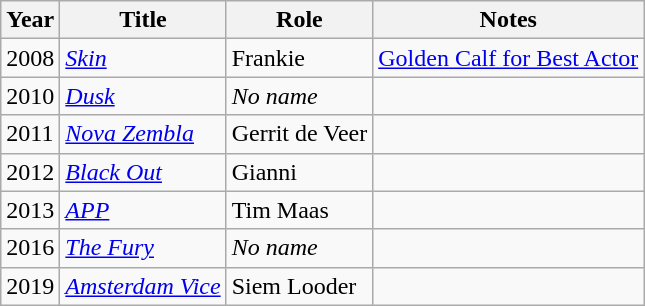<table class="wikitable sortable">
<tr>
<th>Year</th>
<th>Title</th>
<th>Role</th>
<th class="unsortable">Notes</th>
</tr>
<tr>
<td>2008</td>
<td><em><a href='#'>Skin</a></em></td>
<td>Frankie</td>
<td><a href='#'>Golden Calf for Best Actor</a></td>
</tr>
<tr>
<td>2010</td>
<td><em><a href='#'>Dusk</a></em></td>
<td><em>No name</em></td>
<td></td>
</tr>
<tr>
<td>2011</td>
<td><em><a href='#'>Nova Zembla</a></em></td>
<td>Gerrit de Veer</td>
<td></td>
</tr>
<tr>
<td>2012</td>
<td><em><a href='#'>Black Out</a></em></td>
<td>Gianni</td>
<td></td>
</tr>
<tr>
<td>2013</td>
<td><em><a href='#'>APP</a></em></td>
<td>Tim Maas</td>
<td></td>
</tr>
<tr>
<td>2016</td>
<td><em><a href='#'>The Fury</a></em></td>
<td><em>No name</em></td>
<td></td>
</tr>
<tr>
<td>2019</td>
<td><em><a href='#'>Amsterdam Vice</a></em></td>
<td>Siem Looder</td>
<td></td>
</tr>
</table>
